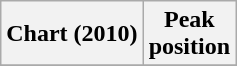<table class="wikitable plainrowheaders">
<tr>
<th scope="col">Chart (2010)</th>
<th scope="col">Peak<br>position</th>
</tr>
<tr>
</tr>
</table>
